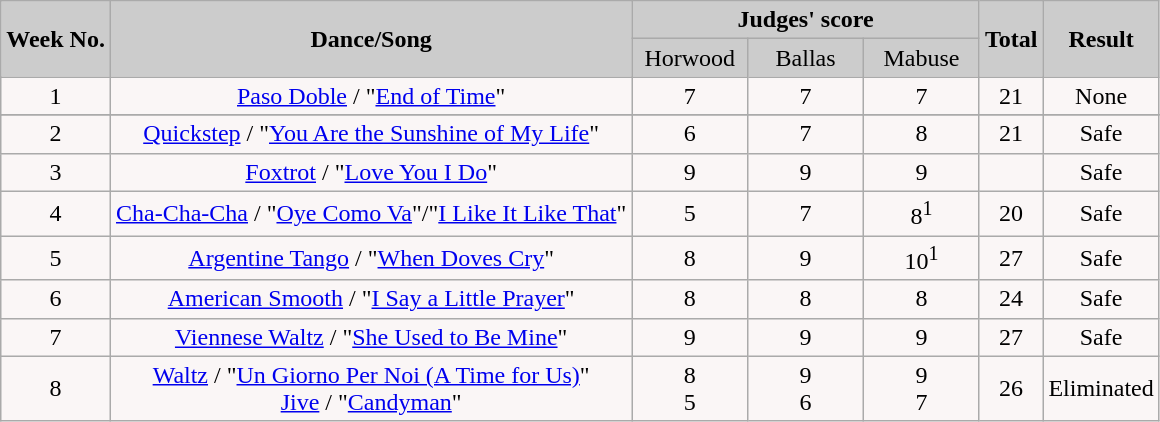<table class="wikitable collapsible collapsed">
<tr>
<th rowspan="2" style="background:#ccc; text-align:Center;">Week No.</th>
<th rowspan="2" style="background:#ccc; text-align:Center;">Dance/Song</th>
<th colspan="3" style="background:#ccc; text-align:Center;">Judges' score</th>
<th rowspan="2" style="background:#ccc; text-align:Center;">Total</th>
<th rowspan="2" style="background:#ccc; text-align:Center;">Result</th>
</tr>
<tr style="text-align:center; background:#ccc;">
<td style="width:10%; ">Horwood</td>
<td style="width:10%; ">Ballas</td>
<td style="width:10%; ">Mabuse</td>
</tr>
<tr>
<td style="text-align:center; background:#faf6f6;">1</td>
<td style="text-align:center; background:#faf6f6;"><a href='#'>Paso Doble</a> / "<a href='#'>End of Time</a>"</td>
<td style="text-align:center; background:#faf6f6;">7</td>
<td style="text-align:center; background:#faf6f6;">7</td>
<td style="text-align:center; background:#faf6f6;">7</td>
<td style="text-align:center; background:#faf6f6;">21</td>
<td style="text-align:center; background:#faf6f6;">None</td>
</tr>
<tr>
</tr>
<tr>
<td style="text-align:center; background:#faf6f6;">2</td>
<td style="text-align:center; background:#faf6f6;"><a href='#'>Quickstep</a> / "<a href='#'>You Are the Sunshine of My Life</a>"</td>
<td style="text-align:center; background:#faf6f6;">6</td>
<td style="text-align:center; background:#faf6f6;">7</td>
<td style="text-align:center; background:#faf6f6;">8</td>
<td style="text-align:center; background:#faf6f6;">21</td>
<td style="text-align:center; background:#faf6f6;">Safe</td>
</tr>
<tr>
<td style="text-align:center; background:#faf6f6;">3</td>
<td style="text-align:center; background:#faf6f6;"><a href='#'>Foxtrot</a> / "<a href='#'>Love You I Do</a>"</td>
<td style="text-align:center; background:#faf6f6;">9</td>
<td style="text-align:center; background:#faf6f6;">9</td>
<td style="text-align:center; background:#faf6f6;">9</td>
<td style="text-align:center; background:#faf6f6;"></td>
<td style="text-align:center; background:#faf6f6;">Safe</td>
</tr>
<tr>
<td style="text-align:center; background:#faf6f6;">4</td>
<td style="text-align:center; background:#faf6f6;"><a href='#'>Cha-Cha-Cha</a> / "<a href='#'>Oye Como Va</a>"/"<a href='#'>I Like It Like That</a>"</td>
<td style="text-align:center; background:#faf6f6;">5</td>
<td style="text-align:center; background:#faf6f6;">7</td>
<td style="text-align:center; background:#faf6f6;">8<sup>1</sup></td>
<td style="text-align:center; background:#faf6f6;">20</td>
<td style="text-align:center; background:#faf6f6;">Safe</td>
</tr>
<tr>
<td style="text-align:center; background:#faf6f6;">5</td>
<td style="text-align:center; background:#faf6f6;"><a href='#'>Argentine Tango</a> / "<a href='#'>When Doves Cry</a>"</td>
<td style="text-align:center; background:#faf6f6;">8</td>
<td style="text-align:center; background:#faf6f6;">9</td>
<td style="text-align:center; background:#faf6f6;">10<sup>1</sup></td>
<td style="text-align:center; background:#faf6f6;">27</td>
<td style="text-align:center; background:#faf6f6;">Safe</td>
</tr>
<tr>
<td style="text-align:center; background:#faf6f6;">6</td>
<td style="text-align:center; background:#faf6f6;"><a href='#'>American Smooth</a> / "<a href='#'>I Say a Little Prayer</a>"</td>
<td style="text-align:center; background:#faf6f6;">8</td>
<td style="text-align:center; background:#faf6f6;">8</td>
<td style="text-align:center; background:#faf6f6;">8</td>
<td style="text-align:center; background:#faf6f6;">24</td>
<td style="text-align:center; background:#faf6f6;">Safe</td>
</tr>
<tr>
<td style="text-align:center; background:#faf6f6;">7</td>
<td style="text-align:center; background:#faf6f6;"><a href='#'>Viennese Waltz</a> / "<a href='#'>She Used to Be Mine</a>"</td>
<td style="text-align:center; background:#faf6f6;">9</td>
<td style="text-align:center; background:#faf6f6;">9</td>
<td style="text-align:center; background:#faf6f6;">9</td>
<td style="text-align:center; background:#faf6f6;">27</td>
<td style="text-align:center; background:#faf6f6;">Safe</td>
</tr>
<tr>
<td style="text-align:center; background:#faf6f6;">8</td>
<td style="text-align:center; background:#faf6f6;"><a href='#'>Waltz</a> / "<a href='#'>Un Giorno Per Noi (A Time for Us)</a>"<br><a href='#'>Jive</a> / "<a href='#'>Candyman</a>"</td>
<td style="text-align:center; background:#faf6f6;">8<br>5</td>
<td style="text-align:center; background:#faf6f6;">9<br>6</td>
<td style="text-align:center; background:#faf6f6;">9<br>7</td>
<td style="text-align:center; background:#faf6f6;">26<br></td>
<td style="text-align:center; background:#faf6f6;">Eliminated</td>
</tr>
</table>
